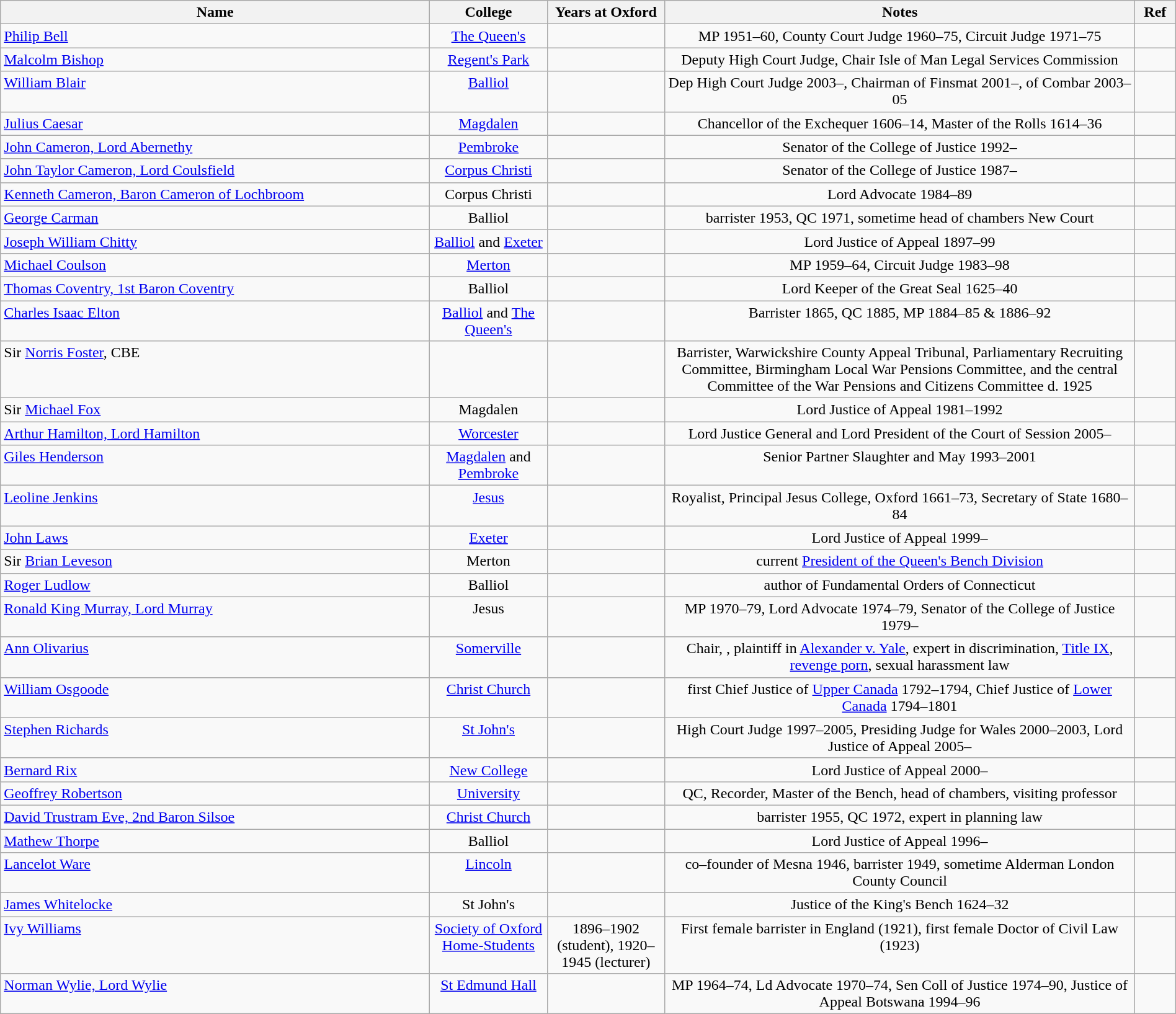<table class="wikitable sortable" style="width:100%">
<tr>
<th width="*">Name</th>
<th width="10%">College</th>
<th width="10%">Years at Oxford</th>
<th width="40%">Notes</th>
<th width="*">Ref</th>
</tr>
<tr valign="top">
<td><a href='#'>Philip Bell</a></td>
<td align="center"><a href='#'>The Queen's</a></td>
<td align="center"></td>
<td align="center">MP 1951–60, County Court Judge 1960–75, Circuit Judge 1971–75</td>
<td align="center"></td>
</tr>
<tr valign="top">
<td><a href='#'>Malcolm Bishop</a></td>
<td align="center"><a href='#'>Regent's Park</a></td>
<td align="center"></td>
<td align="center">Deputy High Court Judge, Chair Isle of Man Legal Services Commission</td>
<td align="center"></td>
</tr>
<tr valign="top">
<td><a href='#'>William Blair</a></td>
<td align="center"><a href='#'>Balliol</a></td>
<td align="center"></td>
<td align="center">Dep High Court Judge 2003–, Chairman of Finsmat 2001–, of Combar 2003–05</td>
<td align="center"></td>
</tr>
<tr valign="top">
<td><a href='#'>Julius Caesar</a></td>
<td align="center"><a href='#'>Magdalen</a></td>
<td align="center"></td>
<td align="center">Chancellor of the Exchequer 1606–14, Master of the Rolls 1614–36</td>
<td align="center"></td>
</tr>
<tr valign="top">
<td><a href='#'>John Cameron, Lord Abernethy</a></td>
<td align="center"><a href='#'>Pembroke</a></td>
<td align="center"></td>
<td align="center">Senator of the College of Justice 1992–</td>
<td align="center"></td>
</tr>
<tr valign="top">
<td><a href='#'>John Taylor Cameron, Lord Coulsfield</a></td>
<td align="center"><a href='#'>Corpus Christi</a></td>
<td align="center"></td>
<td align="center">Senator of the College of Justice 1987–</td>
<td align="center"></td>
</tr>
<tr valign="top">
<td><a href='#'>Kenneth Cameron, Baron Cameron of Lochbroom</a></td>
<td align="center">Corpus Christi</td>
<td align="center"></td>
<td align="center">Lord Advocate 1984–89</td>
<td align="center"></td>
</tr>
<tr valign="top">
<td><a href='#'>George Carman</a></td>
<td align="center">Balliol</td>
<td align="center"></td>
<td align="center">barrister 1953, QC 1971,  sometime head of chambers New Court</td>
<td align="center"></td>
</tr>
<tr valign="top">
<td><a href='#'>Joseph William Chitty</a></td>
<td align="center"><a href='#'>Balliol</a> and <a href='#'>Exeter</a></td>
<td align="center"></td>
<td align="center">Lord Justice of Appeal 1897–99</td>
<td align="center"></td>
</tr>
<tr valign="top">
<td><a href='#'>Michael Coulson</a></td>
<td align="center"><a href='#'>Merton</a></td>
<td align="center"></td>
<td align="center">MP 1959–64, Circuit Judge 1983–98</td>
<td align="center"></td>
</tr>
<tr valign="top">
<td><a href='#'>Thomas Coventry, 1st Baron Coventry</a></td>
<td align="center">Balliol</td>
<td align="center"></td>
<td align="center">Lord Keeper of the Great Seal 1625–40</td>
<td align="center"></td>
</tr>
<tr valign="top">
<td><a href='#'>Charles Isaac Elton</a></td>
<td align="center"><a href='#'>Balliol</a> and <a href='#'>The Queen's</a></td>
<td align="center"></td>
<td align="center">Barrister 1865, QC 1885, MP 1884–85 & 1886–92</td>
<td align="center"></td>
</tr>
<tr valign="top">
<td>Sir <a href='#'>Norris Foster</a>, CBE</td>
<td align="center"></td>
<td align="center"></td>
<td align="center">Barrister, Warwickshire County Appeal Tribunal, Parliamentary Recruiting Committee, Birmingham Local War Pensions Committee, and the central Committee of the War Pensions and Citizens Committee d. 1925</td>
<td align="center"></td>
</tr>
<tr valign="top">
<td>Sir <a href='#'>Michael Fox</a></td>
<td align="center">Magdalen</td>
<td align="center"></td>
<td align="center">Lord Justice of Appeal 1981–1992</td>
<td align="center"></td>
</tr>
<tr valign="top">
<td><a href='#'>Arthur Hamilton, Lord Hamilton</a></td>
<td align="center"><a href='#'>Worcester</a></td>
<td align="center"></td>
<td align="center">Lord Justice General and Lord President of the Court of Session 2005–</td>
<td align="center"></td>
</tr>
<tr valign="top">
<td><a href='#'>Giles Henderson</a></td>
<td align="center"><a href='#'>Magdalen</a> and <a href='#'>Pembroke</a></td>
<td align="center"></td>
<td align="center">Senior Partner Slaughter and May 1993–2001</td>
<td align="center"></td>
</tr>
<tr valign="top">
<td><a href='#'>Leoline Jenkins</a></td>
<td align="center"><a href='#'>Jesus</a></td>
<td align="center"></td>
<td align="center">Royalist, Principal Jesus College, Oxford 1661–73, Secretary of State 1680–84</td>
<td align="center"></td>
</tr>
<tr valign="top">
<td><a href='#'>John Laws</a></td>
<td align="center"><a href='#'>Exeter</a></td>
<td align="center"></td>
<td align="center">Lord Justice of Appeal 1999–</td>
<td align="center"></td>
</tr>
<tr valign="top">
<td>Sir <a href='#'>Brian Leveson</a></td>
<td align="center">Merton</td>
<td align="center"></td>
<td align="center">current <a href='#'>President of the Queen's Bench Division</a></td>
<td align="center"></td>
</tr>
<tr valign="top">
<td><a href='#'>Roger Ludlow</a></td>
<td align="center">Balliol</td>
<td align="center"></td>
<td align="center">author of Fundamental Orders of Connecticut</td>
<td align="center"></td>
</tr>
<tr valign="top">
<td><a href='#'>Ronald King Murray, Lord Murray</a></td>
<td align="center">Jesus</td>
<td align="center"></td>
<td align="center">MP 1970–79, Lord Advocate 1974–79, Senator of the College of Justice 1979–</td>
<td align="center"></td>
</tr>
<tr valign="top">
<td><a href='#'>Ann Olivarius</a></td>
<td align="center"><a href='#'>Somerville</a></td>
<td align="center"></td>
<td align="center">Chair, , plaintiff in <a href='#'>Alexander v. Yale</a>, expert in discrimination, <a href='#'>Title IX</a>, <a href='#'>revenge porn</a>, sexual harassment law</td>
<td align="center"></td>
</tr>
<tr valign="top">
<td><a href='#'>William Osgoode</a></td>
<td align="center"><a href='#'>Christ Church</a></td>
<td align="center"></td>
<td align="center">first Chief Justice of <a href='#'>Upper Canada</a> 1792–1794, Chief Justice of <a href='#'>Lower Canada</a> 1794–1801</td>
<td align="center"></td>
</tr>
<tr valign="top">
<td><a href='#'>Stephen Richards</a></td>
<td align="center"><a href='#'>St John's</a></td>
<td align="center"></td>
<td align="center">High Court Judge 1997–2005, Presiding Judge for Wales 2000–2003, Lord Justice of Appeal 2005–</td>
<td align="center"></td>
</tr>
<tr valign="top">
<td><a href='#'>Bernard Rix</a></td>
<td align="center"><a href='#'>New College</a></td>
<td align="center"></td>
<td align="center">Lord Justice of Appeal 2000–</td>
<td align="center"></td>
</tr>
<tr valign="top">
<td><a href='#'>Geoffrey Robertson</a></td>
<td align="center"><a href='#'>University</a></td>
<td align="center"></td>
<td align="center">QC, Recorder, Master of the Bench, head of chambers, visiting professor</td>
<td align="center"></td>
</tr>
<tr valign="top">
<td><a href='#'>David Trustram Eve, 2nd Baron Silsoe</a></td>
<td align="center"><a href='#'>Christ Church</a></td>
<td align="center"></td>
<td align="center">barrister 1955, QC 1972, expert in planning law</td>
<td align="center"></td>
</tr>
<tr valign="top">
<td><a href='#'>Mathew Thorpe</a></td>
<td align="center">Balliol</td>
<td align="center"></td>
<td align="center">Lord Justice of Appeal 1996–</td>
<td align="center"></td>
</tr>
<tr valign="top">
<td><a href='#'>Lancelot Ware</a></td>
<td align="center"><a href='#'>Lincoln</a></td>
<td align="center"></td>
<td align="center">co–founder of Mesna 1946, barrister 1949, sometime  Alderman London County Council</td>
<td align="center"></td>
</tr>
<tr valign="top">
<td><a href='#'>James Whitelocke</a></td>
<td align="center">St John's</td>
<td align="center"></td>
<td align="center">Justice of the King's Bench 1624–32</td>
<td align="center"></td>
</tr>
<tr valign="top">
<td><a href='#'>Ivy Williams</a></td>
<td align="center"><a href='#'>Society of Oxford Home-Students</a></td>
<td align="center">1896–1902 (student), 1920–1945 (lecturer)</td>
<td align="center">First female barrister in England (1921), first female Doctor of Civil Law (1923)</td>
<td align="center"></td>
</tr>
<tr valign="top">
<td><a href='#'>Norman Wylie, Lord Wylie</a></td>
<td align="center"><a href='#'>St Edmund Hall</a></td>
<td align="center"></td>
<td align="center">MP 1964–74, Ld Advocate 1970–74, Sen Coll of Justice 1974–90, Justice of Appeal Botswana 1994–96</td>
<td align="center"></td>
</tr>
</table>
